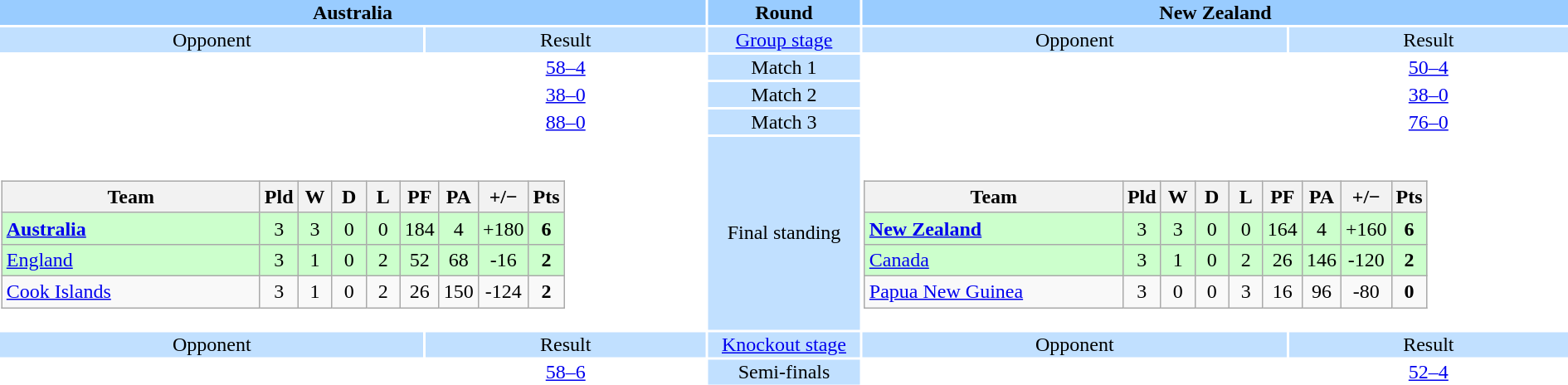<table style="width:100%; text-align:center">
<tr style="vertical-align:top; background:#9cf">
<th colspan=2 style="width:1*">Australia</th>
<th>Round</th>
<th colspan=2 style="width:1*">New Zealand</th>
</tr>
<tr style="vertical-align:top; background:#c1e0ff">
<td>Opponent</td>
<td>Result</td>
<td><a href='#'>Group stage</a></td>
<td>Opponent</td>
<td>Result</td>
</tr>
<tr>
<td></td>
<td><a href='#'>58–4</a></td>
<td style="background:#c1e0ff">Match 1</td>
<td></td>
<td><a href='#'>50–4</a></td>
</tr>
<tr>
<td></td>
<td><a href='#'>38–0</a></td>
<td style="background:#c1e0ff">Match 2</td>
<td></td>
<td><a href='#'>38–0</a></td>
</tr>
<tr>
<td></td>
<td><a href='#'>88–0</a></td>
<td style="background:#c1e0ff">Match 3</td>
<td></td>
<td><a href='#'>76–0</a></td>
</tr>
<tr>
<td colspan="2" style="text-align:center"><br><table class="wikitable" style="text-align:center">
<tr>
<th width="200">Team</th>
<th width="20">Pld</th>
<th width="20">W</th>
<th width="20">D</th>
<th width="20">L</th>
<th width="20">PF</th>
<th width="20">PA</th>
<th width="32">+/−</th>
<th width="20">Pts</th>
</tr>
<tr style="background:#cfc">
<td style="text-align:left;"> <strong><a href='#'>Australia</a></strong></td>
<td>3</td>
<td>3</td>
<td>0</td>
<td>0</td>
<td>184</td>
<td>4</td>
<td>+180</td>
<td><strong>6</strong></td>
</tr>
<tr style="background:#cfc">
<td style="text-align:left;"> <a href='#'>England</a></td>
<td>3</td>
<td>1</td>
<td>0</td>
<td>2</td>
<td>52</td>
<td>68</td>
<td>-16</td>
<td><strong>2</strong></td>
</tr>
<tr>
<td style="text-align:left;"> <a href='#'>Cook Islands</a></td>
<td>3</td>
<td>1</td>
<td>0</td>
<td>2</td>
<td>26</td>
<td>150</td>
<td>-124</td>
<td><strong>2</strong></td>
</tr>
</table>
</td>
<td style="background:#c1e0ff">Final standing</td>
<td colspan="2" style="text-align:center"><br><table class="wikitable" style="text-align:center">
<tr>
<th width="200">Team</th>
<th width="20">Pld</th>
<th width="20">W</th>
<th width="20">D</th>
<th width="20">L</th>
<th width="20">PF</th>
<th width="20">PA</th>
<th width="32">+/−</th>
<th width="20">Pts</th>
</tr>
<tr style="background:#cfc">
<td style="text-align:left;"> <strong><a href='#'>New Zealand</a></strong></td>
<td>3</td>
<td>3</td>
<td>0</td>
<td>0</td>
<td>164</td>
<td>4</td>
<td>+160</td>
<td><strong>6</strong></td>
</tr>
<tr style="background:#cfc">
<td style="text-align:left;"> <a href='#'>Canada</a></td>
<td>3</td>
<td>1</td>
<td>0</td>
<td>2</td>
<td>26</td>
<td>146</td>
<td>-120</td>
<td><strong>2</strong></td>
</tr>
<tr>
<td style="text-align:left;"> <a href='#'>Papua New Guinea</a></td>
<td>3</td>
<td>0</td>
<td>0</td>
<td>3</td>
<td>16</td>
<td>96</td>
<td>-80</td>
<td><strong>0</strong></td>
</tr>
</table>
</td>
</tr>
<tr style="vertical-align:top; background:#c1e0ff">
<td>Opponent</td>
<td>Result</td>
<td><a href='#'>Knockout stage</a></td>
<td>Opponent</td>
<td>Result</td>
</tr>
<tr>
<td></td>
<td><a href='#'>58–6</a></td>
<td style="background:#c1e0ff">Semi-finals</td>
<td></td>
<td><a href='#'>52–4</a></td>
</tr>
</table>
